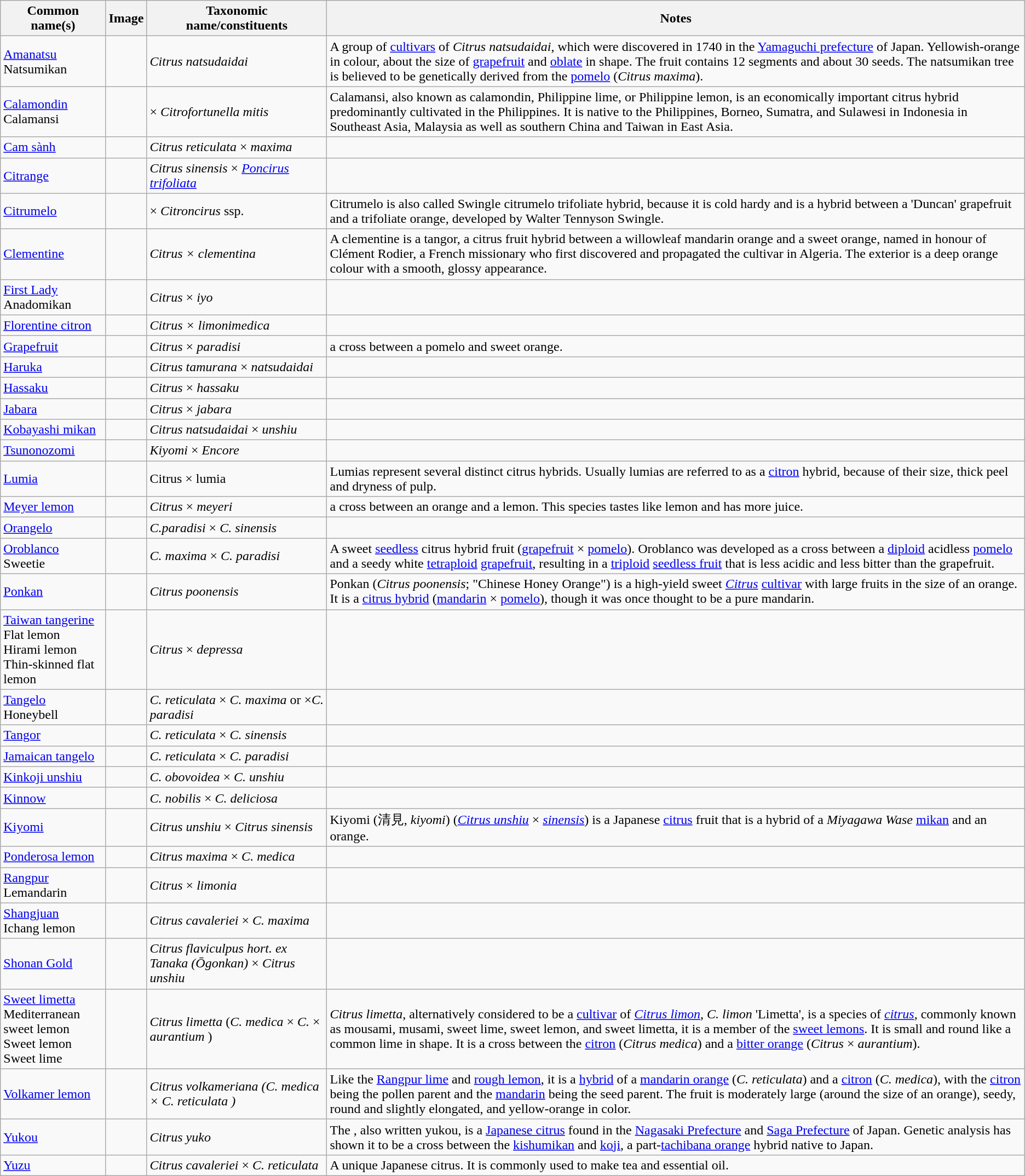<table class="wikitable sortable">
<tr>
<th scope="col">Common<br>name(s)</th>
<th scope="col">Image</th>
<th scope="col">Taxonomic<br>name/constituents</th>
<th scope="col">Notes</th>
</tr>
<tr>
<td scope="row"><a href='#'>Amanatsu</a><br>Natsumikan</td>
<td></td>
<td><em>Citrus natsudaidai</em></td>
<td>A group of <a href='#'>cultivars</a> of <em>Citrus natsudaidai</em>, which were discovered in 1740 in the <a href='#'>Yamaguchi prefecture</a> of Japan. Yellowish-orange in colour, about the size of <a href='#'>grapefruit</a> and <a href='#'>oblate</a> in shape. The fruit contains 12 segments and about 30 seeds. The natsumikan tree is believed to be genetically derived from the <a href='#'>pomelo</a> (<em>Citrus maxima</em>).</td>
</tr>
<tr>
<td scope="row"><a href='#'>Calamondin</a><br>Calamansi</td>
<td></td>
<td>× <em>Citrofortunella mitis</em></td>
<td>Calamansi, also known as calamondin, Philippine lime, or Philippine lemon, is an economically important citrus hybrid predominantly cultivated in the Philippines. It is native to the Philippines, Borneo, Sumatra, and Sulawesi in Indonesia in Southeast Asia, Malaysia as well as southern China and Taiwan in East Asia.</td>
</tr>
<tr>
<td scope="row"><a href='#'>Cam sành</a></td>
<td></td>
<td><em>Citrus reticulata</em> × <em>maxima</em></td>
<td></td>
</tr>
<tr>
<td scope="row"><a href='#'>Citrange</a></td>
<td></td>
<td><em>Citrus sinensis</em> × <em><a href='#'>Poncirus trifoliata</a></em></td>
<td></td>
</tr>
<tr>
<td scope="row"><a href='#'>Citrumelo</a></td>
<td></td>
<td>× <em>Citroncirus</em> ssp.</td>
<td>Citrumelo is also called Swingle citrumelo trifoliate hybrid, because it is cold hardy and is a hybrid between a 'Duncan' grapefruit and a trifoliate orange, developed by Walter Tennyson Swingle.</td>
</tr>
<tr>
<td scope="row"><a href='#'>Clementine</a></td>
<td></td>
<td><em>Citrus × clementina</em></td>
<td>A clementine is a tangor, a citrus fruit hybrid between a willowleaf mandarin orange and a sweet orange, named in honour of Clément Rodier, a French missionary who first discovered and propagated the cultivar in Algeria. The exterior is a deep orange colour with a smooth, glossy appearance.</td>
</tr>
<tr>
<td scope="row"><a href='#'>First Lady</a><br>Anadomikan</td>
<td></td>
<td><em>Citrus</em> × <em>iyo</em></td>
<td></td>
</tr>
<tr>
<td scope="row"><a href='#'>Florentine citron</a></td>
<td></td>
<td><em>Citrus × limonimedica</em></td>
<td></td>
</tr>
<tr>
<td scope="row"><a href='#'>Grapefruit</a></td>
<td></td>
<td><em>Citrus</em> × <em>paradisi</em></td>
<td>a cross between a pomelo and sweet orange.</td>
</tr>
<tr>
<td scope="row"><a href='#'>Haruka</a></td>
<td></td>
<td><em>Citrus tamurana</em> × <em>natsudaidai</em></td>
<td></td>
</tr>
<tr>
<td scope="row"><a href='#'>Hassaku</a></td>
<td></td>
<td><em>Citrus</em> × <em>hassaku</em></td>
<td></td>
</tr>
<tr>
<td scope="row"><a href='#'>Jabara</a></td>
<td></td>
<td><em>Citrus</em> × <em>jabara</em></td>
<td></td>
</tr>
<tr>
<td scope="row"><a href='#'>Kobayashi mikan</a></td>
<td></td>
<td><em>Citrus natsudaidai</em> × <em>unshiu</em></td>
<td></td>
</tr>
<tr>
<td scope="row"><a href='#'>Tsunonozomi</a></td>
<td></td>
<td><em>Kiyomi</em> × <em>Encore</em></td>
<td></td>
</tr>
<tr>
<td scope="row"><a href='#'>Lumia</a></td>
<td></td>
<td>Citrus × lumia</td>
<td>Lumias represent several distinct citrus hybrids. Usually lumias are referred to as a <a href='#'>citron</a> hybrid, because of their size, thick peel and dryness of pulp.</td>
</tr>
<tr>
<td scope="row"><a href='#'>Meyer lemon</a></td>
<td></td>
<td><em>Citrus</em> × <em>meyeri</em></td>
<td>a cross between an orange and a lemon. This species tastes like lemon and has more juice.</td>
</tr>
<tr>
<td scope="row"><a href='#'>Orangelo</a></td>
<td></td>
<td><em>C.paradisi</em> × <em>C. sinensis</em></td>
<td></td>
</tr>
<tr>
<td scope="row"><a href='#'>Oroblanco</a><br>Sweetie</td>
<td></td>
<td><em>C. maxima</em> × <em>C. paradisi</em></td>
<td>A sweet <a href='#'>seedless</a> citrus hybrid fruit (<a href='#'>grapefruit</a> × <a href='#'>pomelo</a>). Oroblanco was developed as a cross between a <a href='#'>diploid</a> acidless <a href='#'>pomelo</a> and a seedy white <a href='#'>tetraploid</a> <a href='#'>grapefruit</a>, resulting in a <a href='#'>triploid</a> <a href='#'>seedless fruit</a> that is less acidic and less bitter than the grapefruit.</td>
</tr>
<tr>
<td scope="row"><a href='#'>Ponkan</a></td>
<td></td>
<td><em>Citrus poonensis</em></td>
<td>Ponkan (<em>Citrus poonensis</em>; "Chinese Honey Orange") is a high-yield sweet <em><a href='#'>Citrus</a></em> <a href='#'>cultivar</a> with large fruits in the size of an orange. It is a <a href='#'>citrus hybrid</a> (<a href='#'>mandarin</a> × <a href='#'>pomelo</a>), though it was once thought to be a pure mandarin.</td>
</tr>
<tr>
<td scope="row"><a href='#'>Taiwan tangerine</a><br>Flat lemon<br>Hirami lemon<br>Thin-skinned flat lemon</td>
<td></td>
<td><em>Citrus</em> × <em>depressa</em></td>
<td></td>
</tr>
<tr>
<td scope="row"><a href='#'>Tangelo</a><br>Honeybell</td>
<td></td>
<td><em>C. reticulata</em> × <em>C. maxima</em> or ×<em>C. paradisi</em></td>
<td></td>
</tr>
<tr>
<td scope="row"><a href='#'>Tangor</a></td>
<td></td>
<td><em>C. reticulata</em> × <em>C. sinensis</em></td>
<td></td>
</tr>
<tr>
<td scope="row"><a href='#'>Jamaican tangelo</a></td>
<td></td>
<td><em>C. reticulata</em> × <em>C. paradisi</em></td>
<td></td>
</tr>
<tr>
<td scope="row"><a href='#'>Kinkoji unshiu</a></td>
<td></td>
<td><em>C. obovoidea</em> × <em>C. unshiu</em></td>
<td></td>
</tr>
<tr>
<td scope="row"><a href='#'>Kinnow</a></td>
<td></td>
<td><em>C. nobilis</em> × <em>C. deliciosa</em></td>
<td></td>
</tr>
<tr>
<td scope="row"><a href='#'>Kiyomi</a></td>
<td></td>
<td><em>Citrus unshiu</em> × <em>Citrus sinensis</em></td>
<td>Kiyomi (清見, <em>kiyomi</em>) (<em><a href='#'>Citrus unshiu</a></em> × <em><a href='#'>sinensis</a></em>) is a Japanese <a href='#'>citrus</a> fruit that is a hybrid of a <em>Miyagawa Wase</em> <a href='#'>mikan</a> and an orange.</td>
</tr>
<tr>
<td scope="row"><a href='#'>Ponderosa lemon</a></td>
<td></td>
<td><em>Citrus maxima</em> × <em>C. medica</em></td>
<td></td>
</tr>
<tr>
<td scope="row"><a href='#'>Rangpur</a><br>Lemandarin</td>
<td></td>
<td><em>Citrus</em> × <em>limonia</em></td>
<td></td>
</tr>
<tr>
<td scope="row"><a href='#'>Shangjuan</a><br>Ichang lemon</td>
<td></td>
<td><em>Citrus cavaleriei</em> × <em>C. maxima</em></td>
<td></td>
</tr>
<tr>
<td scope="row"><a href='#'>Shonan Gold</a></td>
<td></td>
<td><em>Citrus flaviculpus hort. ex Tanaka (Ōgonkan)</em> × <em>Citrus unshiu</em></td>
<td></td>
</tr>
<tr>
<td scope="row"><a href='#'>Sweet limetta</a><br>Mediterranean sweet lemon<br>Sweet lemon<br>Sweet lime</td>
<td></td>
<td><em>Citrus limetta</em> (<em>C. medica</em> × <em>C.</em> × <em>aurantium</em> )</td>
<td><em>Citrus limetta</em>, alternatively considered to be a <a href='#'>cultivar</a> of <em><a href='#'>Citrus limon</a></em>, <em>C. limon</em> 'Limetta', is a species of <em><a href='#'>citrus</a></em>, commonly known as mousami, musami, sweet lime, sweet lemon, and sweet limetta, it is a member of the <a href='#'>sweet lemons</a>. It is small and round like a common lime in shape. It is a cross between the <a href='#'>citron</a> (<em>Citrus medica</em>) and a <a href='#'>bitter orange</a> (<em>Citrus</em> × <em>aurantium</em>).</td>
</tr>
<tr>
<td scope="row"><a href='#'>Volkamer lemon</a></td>
<td></td>
<td><em>Citrus volkameriana  (C. medica × C. reticulata )</em></td>
<td>Like the <a href='#'>Rangpur lime</a> and <a href='#'>rough lemon</a>, it is a <a href='#'>hybrid</a> of a <a href='#'>mandarin orange</a> (<em>C. reticulata</em>) and a <a href='#'>citron</a> (<em>C. medica</em>), with the <a href='#'>citron</a> being the pollen parent and the <a href='#'>mandarin</a> being the seed parent. The fruit is moderately large (around the size of an orange), seedy, round and slightly elongated, and yellow-orange in color.</td>
</tr>
<tr>
<td scope="row"><a href='#'>Yukou</a></td>
<td></td>
<td><em>Citrus yuko</em></td>
<td>The , also written yukou, is a <a href='#'>Japanese citrus</a> found in the <a href='#'>Nagasaki Prefecture</a> and <a href='#'>Saga Prefecture</a> of Japan. Genetic analysis has shown it to be a cross between the <a href='#'>kishumikan</a> and <a href='#'>koji</a>, a part-<a href='#'>tachibana orange</a> hybrid native to Japan.</td>
</tr>
<tr>
<td scope="row"><a href='#'>Yuzu</a></td>
<td></td>
<td><em>Citrus cavaleriei</em> × <em>C. reticulata</em></td>
<td>A unique Japanese citrus. It is commonly used to make tea and essential oil.</td>
</tr>
</table>
